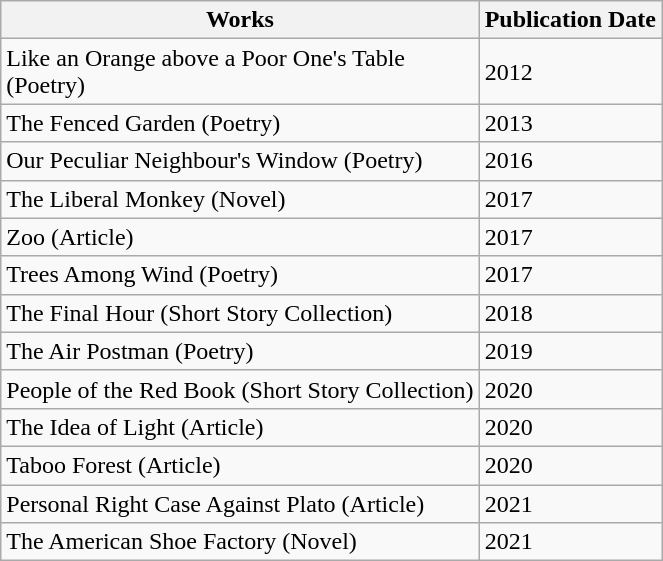<table class="wikitable">
<tr>
<th>Works</th>
<th>Publication Date</th>
</tr>
<tr>
<td>Like an Orange above a Poor One's Table<br>(Poetry)</td>
<td>2012</td>
</tr>
<tr>
<td>The Fenced Garden (Poetry)</td>
<td>2013</td>
</tr>
<tr>
<td>Our Peculiar Neighbour's Window (Poetry)</td>
<td>2016</td>
</tr>
<tr>
<td>The Liberal Monkey (Novel)</td>
<td>2017</td>
</tr>
<tr>
<td>Zoo (Article) </td>
<td>2017</td>
</tr>
<tr>
<td>Trees Among Wind (Poetry)</td>
<td>2017</td>
</tr>
<tr>
<td>The Final Hour (Short Story Collection)</td>
<td>2018</td>
</tr>
<tr>
<td>The Air Postman (Poetry)</td>
<td>2019</td>
</tr>
<tr>
<td>People of the Red Book (Short Story Collection)</td>
<td>2020</td>
</tr>
<tr>
<td>The Idea of Light (Article) </td>
<td>2020</td>
</tr>
<tr>
<td>Taboo Forest (Article) </td>
<td>2020</td>
</tr>
<tr>
<td>Personal Right Case Against Plato (Article) </td>
<td>2021</td>
</tr>
<tr>
<td>The American Shoe Factory (Novel)</td>
<td>2021</td>
</tr>
</table>
